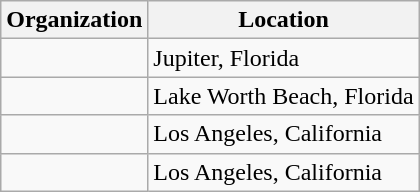<table class="wikitable">
<tr>
<th>Organization</th>
<th>Location</th>
</tr>
<tr>
<td></td>
<td>Jupiter, Florida</td>
</tr>
<tr>
<td></td>
<td>Lake Worth Beach, Florida</td>
</tr>
<tr>
<td></td>
<td>Los Angeles, California</td>
</tr>
<tr>
<td></td>
<td>Los Angeles, California</td>
</tr>
</table>
